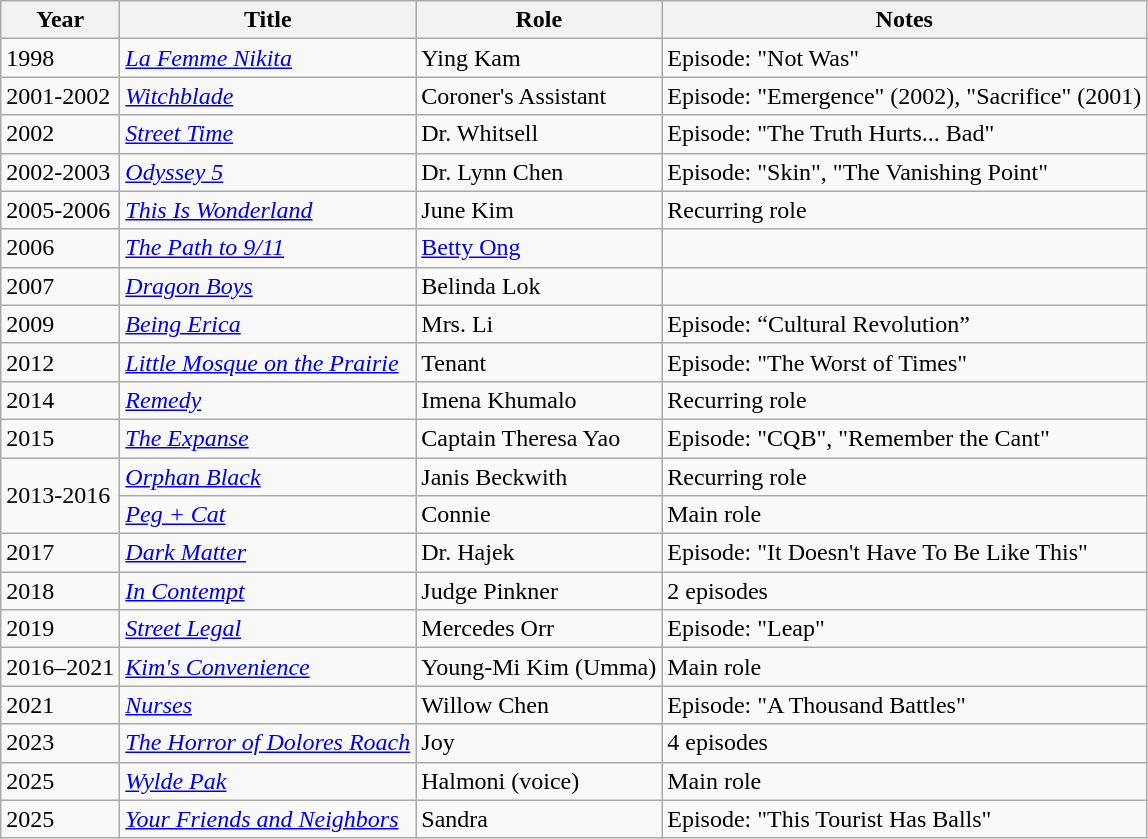<table class="wikitable sortable">
<tr>
<th>Year</th>
<th>Title</th>
<th>Role</th>
<th class="unsortable">Notes</th>
</tr>
<tr>
<td>1998</td>
<td><em><a href='#'>La Femme Nikita</a></em></td>
<td>Ying Kam</td>
<td>Episode: "Not Was"</td>
</tr>
<tr>
<td>2001-2002</td>
<td><em><a href='#'>Witchblade</a></em></td>
<td>Coroner's Assistant</td>
<td>Episode: "Emergence" (2002), "Sacrifice" (2001)</td>
</tr>
<tr>
<td>2002</td>
<td><em><a href='#'>Street Time</a></em></td>
<td>Dr. Whitsell</td>
<td>Episode: "The Truth Hurts... Bad"</td>
</tr>
<tr>
<td>2002-2003</td>
<td><em><a href='#'>Odyssey 5</a></em></td>
<td>Dr. Lynn Chen</td>
<td>Episode: "Skin", "The Vanishing Point"</td>
</tr>
<tr>
<td>2005-2006</td>
<td><em><a href='#'>This Is Wonderland</a></em></td>
<td>June Kim</td>
<td>Recurring role</td>
</tr>
<tr>
<td>2006</td>
<td data-sort-value="Path to 9/11, The"><em><a href='#'>The Path to 9/11</a></em></td>
<td><a href='#'>Betty Ong</a></td>
<td></td>
</tr>
<tr>
<td>2007</td>
<td><em><a href='#'>Dragon Boys</a></em></td>
<td>Belinda Lok</td>
<td></td>
</tr>
<tr>
<td>2009</td>
<td><em><a href='#'>Being Erica</a></em></td>
<td>Mrs. Li</td>
<td>Episode: “Cultural Revolution”</td>
</tr>
<tr>
<td>2012</td>
<td><em><a href='#'>Little Mosque on the Prairie</a></em></td>
<td>Tenant</td>
<td>Episode: "The Worst of Times"</td>
</tr>
<tr>
<td>2014</td>
<td><em><a href='#'>Remedy</a></em></td>
<td>Imena Khumalo</td>
<td>Recurring role</td>
</tr>
<tr>
<td>2015</td>
<td data-sort-value="Expanse, The"><em><a href='#'>The Expanse</a></em></td>
<td>Captain Theresa Yao</td>
<td>Episode: "CQB", "Remember the Cant"</td>
</tr>
<tr>
<td rowspan="2">2013-2016</td>
<td><em><a href='#'>Orphan Black</a></em></td>
<td>Janis Beckwith</td>
<td>Recurring role</td>
</tr>
<tr>
<td><em><a href='#'>Peg + Cat</a></em></td>
<td>Connie</td>
<td>Main role</td>
</tr>
<tr>
<td>2017</td>
<td><a href='#'><em>Dark Matter</em></a></td>
<td>Dr. Hajek</td>
<td>Episode: "It Doesn't Have To Be Like This"</td>
</tr>
<tr>
<td>2018</td>
<td><em><a href='#'>In Contempt</a></em></td>
<td>Judge Pinkner</td>
<td>2 episodes</td>
</tr>
<tr>
<td>2019</td>
<td><a href='#'><em>Street Legal</em></a></td>
<td>Mercedes Orr</td>
<td>Episode: "Leap"</td>
</tr>
<tr>
<td>2016–2021</td>
<td><em><a href='#'>Kim's Convenience</a></em></td>
<td>Young-Mi Kim (Umma)</td>
<td>Main role</td>
</tr>
<tr>
<td>2021</td>
<td><em><a href='#'>Nurses</a></em></td>
<td>Willow Chen</td>
<td>Episode: "A Thousand Battles"</td>
</tr>
<tr>
<td>2023</td>
<td data-sort-value="Horror of Dolores Roach, The"><em><a href='#'>The Horror of Dolores Roach</a></em></td>
<td>Joy</td>
<td>4 episodes</td>
</tr>
<tr>
<td>2025</td>
<td><em><a href='#'>Wylde Pak</a></em></td>
<td>Halmoni (voice)</td>
<td>Main role</td>
</tr>
<tr>
<td>2025</td>
<td><em><a href='#'>Your Friends and Neighbors</a></em></td>
<td>Sandra</td>
<td>Episode: "This Tourist Has Balls"</td>
</tr>
</table>
